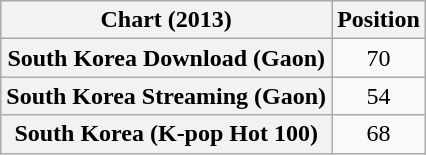<table class="wikitable plainrowheaders" style="text-align:center">
<tr>
<th scope="col">Chart (2013)</th>
<th scope="col">Position</th>
</tr>
<tr>
<th scope="row">South Korea Download (Gaon)</th>
<td>70</td>
</tr>
<tr>
<th scope="row">South Korea Streaming (Gaon)</th>
<td>54</td>
</tr>
<tr>
<th scope="row">South Korea (K-pop Hot 100)</th>
<td align="center">68</td>
</tr>
</table>
